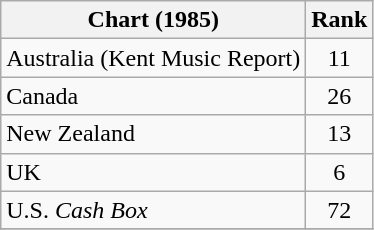<table class="wikitable sortable">
<tr>
<th>Chart (1985)</th>
<th style="text-align:center;">Rank</th>
</tr>
<tr>
<td>Australia (Kent Music Report)</td>
<td style="text-align:center;">11</td>
</tr>
<tr>
<td>Canada</td>
<td style="text-align:center;">26</td>
</tr>
<tr>
<td>New Zealand</td>
<td align="center">13</td>
</tr>
<tr>
<td>UK</td>
<td style="text-align:center;">6</td>
</tr>
<tr>
<td>U.S. <em>Cash Box</em></td>
<td style="text-align:center;">72</td>
</tr>
<tr>
</tr>
</table>
